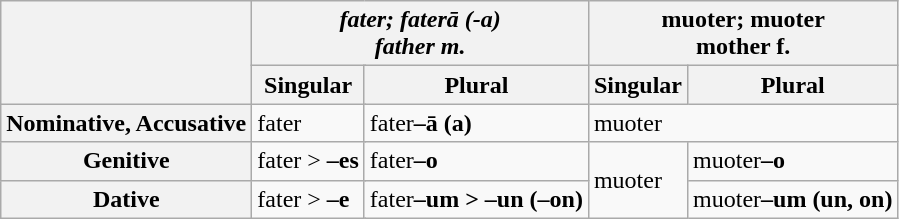<table class="wikitable">
<tr>
<th rowspan="2"></th>
<th colspan="4"><strong><em>fater; faterā (-a)<em><br> father m.<strong></th>
<th colspan="4"></em></strong>muoter; muoter</em><br> mother f.</strong></th>
</tr>
<tr>
<th colspan="2"><strong>Singular</strong></th>
<th colspan="2"><strong>Plural</strong></th>
<th colspan="2"><strong>Singular</strong></th>
<th colspan="2"><strong>Plural</strong></th>
</tr>
<tr>
<th><strong>Nominative, Accusative</strong></th>
<td colspan="2">fater</td>
<td colspan="2">fater<strong>–ā (a)</strong></td>
<td colspan="4">muoter</td>
</tr>
<tr>
<th><strong>Genitive</strong></th>
<td colspan="2">fater > <strong>–es</strong></td>
<td colspan="2">fater<strong>–o</strong></td>
<td colspan="2" rowspan="2">muoter</td>
<td colspan="2">muoter<strong>–o</strong></td>
</tr>
<tr>
<th><strong>Dative</strong></th>
<td colspan="2">fater > <strong>–e</strong></td>
<td colspan="2">fater<strong>–um >  –un (–on)</strong></td>
<td colspan="2">muoter<strong>–um (un, on)</strong></td>
</tr>
</table>
